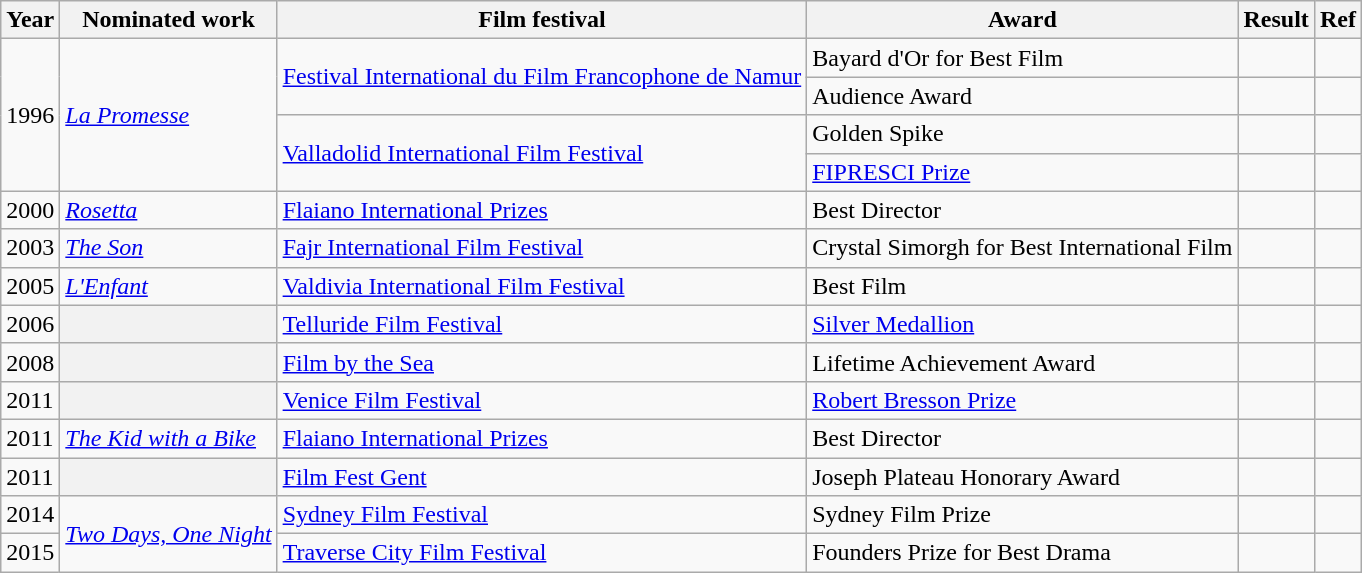<table class="wikitable sortable">
<tr>
<th>Year</th>
<th>Nominated work</th>
<th>Film festival</th>
<th>Award</th>
<th>Result</th>
<th>Ref</th>
</tr>
<tr>
<td rowspan=4>1996</td>
<td rowspan=4><em><a href='#'>La Promesse</a></em></td>
<td rowspan=2><a href='#'>Festival International du Film Francophone de Namur</a></td>
<td>Bayard d'Or for Best Film</td>
<td></td>
<td></td>
</tr>
<tr>
<td>Audience Award</td>
<td></td>
<td></td>
</tr>
<tr>
<td rowspan=2><a href='#'>Valladolid International Film Festival</a></td>
<td>Golden Spike</td>
<td></td>
<td></td>
</tr>
<tr>
<td><a href='#'>FIPRESCI Prize</a></td>
<td></td>
<td></td>
</tr>
<tr>
<td>2000</td>
<td><em><a href='#'>Rosetta</a></em></td>
<td><a href='#'>Flaiano International Prizes</a></td>
<td>Best Director</td>
<td></td>
<td></td>
</tr>
<tr>
<td>2003</td>
<td><em><a href='#'>The Son</a></em></td>
<td><a href='#'>Fajr International Film Festival</a></td>
<td>Crystal Simorgh for Best International Film</td>
<td></td>
<td></td>
</tr>
<tr>
<td>2005</td>
<td><em><a href='#'>L'Enfant</a></em></td>
<td><a href='#'>Valdivia International Film Festival</a></td>
<td>Best Film</td>
<td></td>
<td></td>
</tr>
<tr>
<td>2006</td>
<th></th>
<td><a href='#'>Telluride Film Festival</a></td>
<td><a href='#'>Silver Medallion</a></td>
<td></td>
<td></td>
</tr>
<tr>
<td>2008</td>
<th></th>
<td><a href='#'>Film by the Sea</a></td>
<td>Lifetime Achievement Award</td>
<td></td>
<td></td>
</tr>
<tr>
<td>2011</td>
<th></th>
<td><a href='#'>Venice Film Festival</a></td>
<td><a href='#'>Robert Bresson Prize</a></td>
<td></td>
<td></td>
</tr>
<tr>
<td>2011</td>
<td><em><a href='#'>The Kid with a Bike</a></em></td>
<td><a href='#'>Flaiano International Prizes</a></td>
<td>Best Director</td>
<td></td>
<td></td>
</tr>
<tr>
<td>2011</td>
<th></th>
<td><a href='#'>Film Fest Gent</a></td>
<td>Joseph Plateau Honorary Award</td>
<td></td>
<td></td>
</tr>
<tr>
<td>2014</td>
<td rowspan=2><em><a href='#'>Two Days, One Night</a></em></td>
<td><a href='#'>Sydney Film Festival</a></td>
<td>Sydney Film Prize</td>
<td></td>
<td></td>
</tr>
<tr>
<td>2015</td>
<td><a href='#'>Traverse City Film Festival</a></td>
<td>Founders Prize for Best Drama</td>
<td></td>
<td></td>
</tr>
</table>
